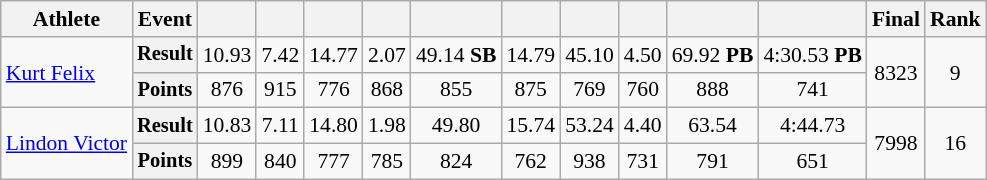<table class="wikitable" style="font-size:90%">
<tr>
<th>Athlete</th>
<th>Event</th>
<th></th>
<th></th>
<th></th>
<th></th>
<th></th>
<th></th>
<th></th>
<th></th>
<th></th>
<th></th>
<th>Final</th>
<th>Rank</th>
</tr>
<tr align=center>
<td rowspan=2 align=left><a href='#'>Kurt Felix</a></td>
<th style="font-size:95%">Result</th>
<td>10.93</td>
<td>7.42</td>
<td>14.77</td>
<td>2.07</td>
<td>49.14 <strong>SB</strong></td>
<td>14.79</td>
<td>45.10</td>
<td>4.50</td>
<td>69.92 <strong>PB</strong></td>
<td>4:30.53 <strong>PB</strong></td>
<td rowspan=2>8323</td>
<td rowspan=2>9</td>
</tr>
<tr align=center>
<th style="font-size:95%">Points</th>
<td>876</td>
<td>915</td>
<td>776</td>
<td>868</td>
<td>855</td>
<td>875</td>
<td>769</td>
<td>760</td>
<td>888</td>
<td>741</td>
</tr>
<tr align=center>
<td rowspan=2 align=left><a href='#'>Lindon Victor</a></td>
<th style="font-size:95%">Result</th>
<td>10.83</td>
<td>7.11</td>
<td>14.80</td>
<td>1.98</td>
<td>49.80</td>
<td>15.74</td>
<td>53.24</td>
<td>4.40</td>
<td>63.54</td>
<td>4:44.73</td>
<td rowspan=2>7998</td>
<td rowspan=2>16</td>
</tr>
<tr align=center>
<th style="font-size:95%">Points</th>
<td>899</td>
<td>840</td>
<td>777</td>
<td>785</td>
<td>824</td>
<td>762</td>
<td>938</td>
<td>731</td>
<td>791</td>
<td>651</td>
</tr>
</table>
